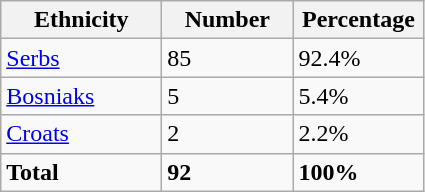<table class="wikitable">
<tr>
<th width="100px">Ethnicity</th>
<th width="80px">Number</th>
<th width="80px">Percentage</th>
</tr>
<tr>
<td><a href='#'>Serbs</a></td>
<td>85</td>
<td>92.4%</td>
</tr>
<tr>
<td><a href='#'>Bosniaks</a></td>
<td>5</td>
<td>5.4%</td>
</tr>
<tr>
<td><a href='#'>Croats</a></td>
<td>2</td>
<td>2.2%</td>
</tr>
<tr>
<td><strong>Total</strong></td>
<td><strong>92</strong></td>
<td><strong>100%</strong></td>
</tr>
</table>
